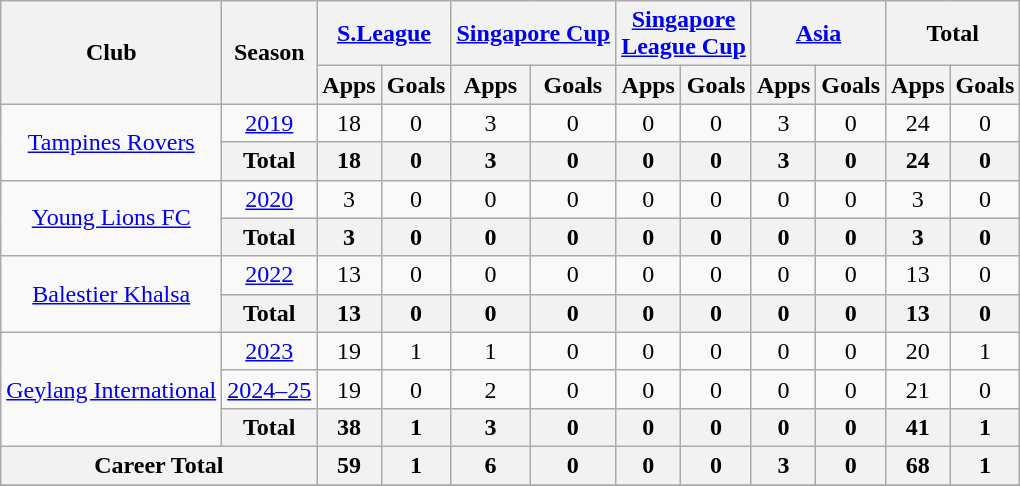<table class="wikitable" style="text-align:center">
<tr>
<th rowspan="2">Club</th>
<th rowspan="2">Season</th>
<th colspan="2"><a href='#'>S.League</a></th>
<th colspan="2"><a href='#'>Singapore Cup</a></th>
<th colspan="2"><a href='#'>Singapore<br>League Cup</a></th>
<th colspan="2"><a href='#'>Asia</a></th>
<th colspan="2">Total</th>
</tr>
<tr>
<th>Apps</th>
<th>Goals</th>
<th>Apps</th>
<th>Goals</th>
<th>Apps</th>
<th>Goals</th>
<th>Apps</th>
<th>Goals</th>
<th>Apps</th>
<th>Goals</th>
</tr>
<tr>
<td rowspan="2"><a href='#'>Tampines Rovers</a></td>
<td><a href='#'>2019</a></td>
<td>18</td>
<td>0</td>
<td>3</td>
<td>0</td>
<td>0</td>
<td>0</td>
<td>3</td>
<td>0</td>
<td>24</td>
<td>0</td>
</tr>
<tr>
<th>Total</th>
<th>18</th>
<th>0</th>
<th>3</th>
<th>0</th>
<th>0</th>
<th>0</th>
<th>3</th>
<th>0</th>
<th>24</th>
<th>0</th>
</tr>
<tr>
<td rowspan="2"><a href='#'>Young Lions FC</a></td>
<td><a href='#'>2020</a></td>
<td>3</td>
<td>0</td>
<td>0</td>
<td>0</td>
<td>0</td>
<td>0</td>
<td>0</td>
<td>0</td>
<td>3</td>
<td>0</td>
</tr>
<tr>
<th>Total</th>
<th>3</th>
<th>0</th>
<th>0</th>
<th>0</th>
<th>0</th>
<th>0</th>
<th>0</th>
<th>0</th>
<th>3</th>
<th>0</th>
</tr>
<tr>
<td rowspan="2"><a href='#'>Balestier Khalsa</a></td>
<td><a href='#'>2022</a></td>
<td>13</td>
<td>0</td>
<td>0</td>
<td>0</td>
<td>0</td>
<td>0</td>
<td>0</td>
<td>0</td>
<td>13</td>
<td>0</td>
</tr>
<tr>
<th>Total</th>
<th>13</th>
<th>0</th>
<th>0</th>
<th>0</th>
<th>0</th>
<th>0</th>
<th>0</th>
<th>0</th>
<th>13</th>
<th>0</th>
</tr>
<tr>
<td rowspan="3"><a href='#'>Geylang International</a></td>
<td><a href='#'>2023</a></td>
<td>19</td>
<td>1</td>
<td>1</td>
<td>0</td>
<td>0</td>
<td>0</td>
<td>0</td>
<td>0</td>
<td>20</td>
<td>1</td>
</tr>
<tr>
<td><a href='#'>2024–25</a></td>
<td>19</td>
<td>0</td>
<td>2</td>
<td>0</td>
<td>0</td>
<td>0</td>
<td>0</td>
<td>0</td>
<td>21</td>
<td>0</td>
</tr>
<tr>
<th>Total</th>
<th>38</th>
<th>1</th>
<th>3</th>
<th>0</th>
<th>0</th>
<th>0</th>
<th>0</th>
<th>0</th>
<th>41</th>
<th>1</th>
</tr>
<tr>
<th colspan="2">Career Total</th>
<th>59</th>
<th>1</th>
<th>6</th>
<th>0</th>
<th>0</th>
<th>0</th>
<th>3</th>
<th>0</th>
<th>68</th>
<th>1</th>
</tr>
<tr>
</tr>
</table>
